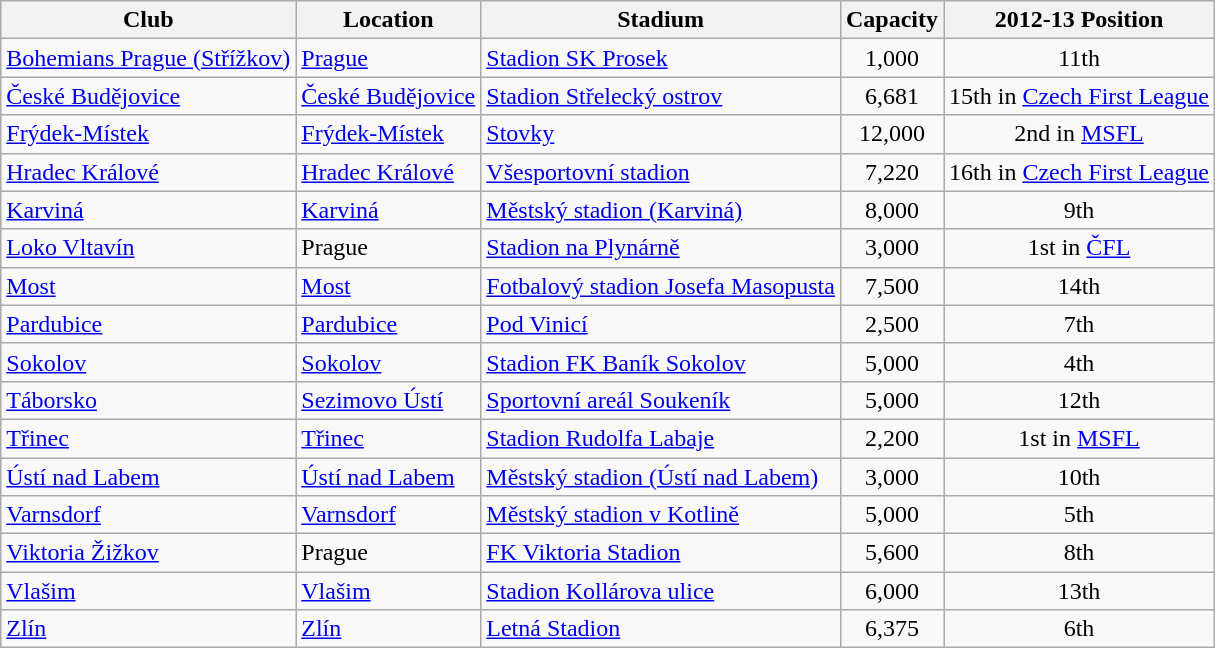<table class="wikitable sortable">
<tr>
<th>Club</th>
<th>Location</th>
<th>Stadium</th>
<th>Capacity</th>
<th>2012-13 Position</th>
</tr>
<tr>
<td><a href='#'>Bohemians Prague (Střížkov)</a></td>
<td><a href='#'>Prague</a></td>
<td><a href='#'>Stadion SK Prosek</a></td>
<td align="center">1,000</td>
<td align="center">11th</td>
</tr>
<tr>
<td><a href='#'>České Budějovice</a></td>
<td><a href='#'>České Budějovice</a></td>
<td><a href='#'>Stadion Střelecký ostrov</a></td>
<td align="center">6,681</td>
<td align="center">15th in <a href='#'>Czech First League</a></td>
</tr>
<tr>
<td><a href='#'>Frýdek-Místek</a></td>
<td><a href='#'>Frýdek-Místek</a></td>
<td><a href='#'>Stovky</a></td>
<td align="center">12,000</td>
<td align="center">2nd in <a href='#'>MSFL</a></td>
</tr>
<tr>
<td><a href='#'>Hradec Králové</a></td>
<td><a href='#'>Hradec Králové</a></td>
<td><a href='#'>Všesportovní stadion</a></td>
<td align="center">7,220</td>
<td align="center">16th in <a href='#'>Czech First League</a></td>
</tr>
<tr>
<td><a href='#'>Karviná</a></td>
<td><a href='#'>Karviná</a></td>
<td><a href='#'>Městský stadion (Karviná)</a></td>
<td align="center">8,000</td>
<td align="center">9th</td>
</tr>
<tr>
<td><a href='#'>Loko Vltavín</a></td>
<td>Prague</td>
<td><a href='#'>Stadion na Plynárně</a></td>
<td align="center">3,000</td>
<td align="center">1st in <a href='#'>ČFL</a></td>
</tr>
<tr>
<td><a href='#'>Most</a></td>
<td><a href='#'>Most</a></td>
<td><a href='#'>Fotbalový stadion Josefa Masopusta</a></td>
<td align="center">7,500</td>
<td align="center">14th</td>
</tr>
<tr>
<td><a href='#'>Pardubice</a></td>
<td><a href='#'>Pardubice</a></td>
<td><a href='#'>Pod Vinicí</a></td>
<td align="center">2,500</td>
<td align="center">7th</td>
</tr>
<tr>
<td><a href='#'>Sokolov</a></td>
<td><a href='#'>Sokolov</a></td>
<td><a href='#'>Stadion FK Baník Sokolov</a></td>
<td align="center">5,000</td>
<td align="center">4th</td>
</tr>
<tr>
<td><a href='#'>Táborsko</a></td>
<td><a href='#'>Sezimovo Ústí</a></td>
<td><a href='#'>Sportovní areál Soukeník</a></td>
<td align="center">5,000</td>
<td align="center">12th</td>
</tr>
<tr>
<td><a href='#'>Třinec</a></td>
<td><a href='#'>Třinec</a></td>
<td><a href='#'>Stadion Rudolfa Labaje</a></td>
<td align="center">2,200</td>
<td align="center">1st in <a href='#'>MSFL</a></td>
</tr>
<tr>
<td><a href='#'>Ústí nad Labem</a></td>
<td><a href='#'>Ústí nad Labem</a></td>
<td><a href='#'>Městský stadion (Ústí nad Labem)</a></td>
<td align="center">3,000</td>
<td align="center">10th</td>
</tr>
<tr>
<td><a href='#'>Varnsdorf</a></td>
<td><a href='#'>Varnsdorf</a></td>
<td><a href='#'>Městský stadion v Kotlině</a></td>
<td align="center">5,000</td>
<td align="center">5th</td>
</tr>
<tr>
<td><a href='#'>Viktoria Žižkov</a></td>
<td>Prague</td>
<td><a href='#'>FK Viktoria Stadion</a></td>
<td align="center">5,600</td>
<td align="center">8th</td>
</tr>
<tr>
<td><a href='#'>Vlašim</a></td>
<td><a href='#'>Vlašim</a></td>
<td><a href='#'>Stadion Kollárova ulice</a></td>
<td align="center">6,000</td>
<td align="center">13th</td>
</tr>
<tr>
<td><a href='#'>Zlín</a></td>
<td><a href='#'>Zlín</a></td>
<td><a href='#'>Letná Stadion</a></td>
<td align="center">6,375</td>
<td align="center">6th</td>
</tr>
</table>
